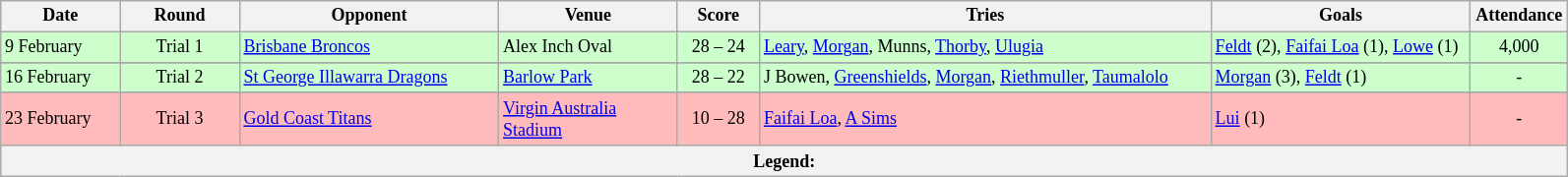<table class="wikitable" style="font-size:75%;">
<tr>
<th style="width:75px;">Date</th>
<th style="width:75px;">Round</th>
<th style="width:170px;">Opponent</th>
<th style="width:115px;">Venue</th>
<th style="width:50px;">Score</th>
<th style="width:300px;">Tries</th>
<th style="width:170px;">Goals</th>
<th style="width:60px;">Attendance</th>
</tr>
<tr style="background:#cfc;">
<td>9 February</td>
<td style="text-align:center;">Trial 1</td>
<td> <a href='#'>Brisbane Broncos</a></td>
<td>Alex Inch Oval</td>
<td style="text-align:center;">28 – 24</td>
<td><a href='#'>Leary</a>, <a href='#'>Morgan</a>, Munns, <a href='#'>Thorby</a>, <a href='#'>Ulugia</a></td>
<td><a href='#'>Feldt</a> (2), <a href='#'>Faifai Loa</a> (1), <a href='#'>Lowe</a> (1)</td>
<td style="text-align:center;">4,000</td>
</tr>
<tr>
</tr>
<tr style="background:#cfc;">
<td>16 February</td>
<td style="text-align:center;">Trial 2</td>
<td> <a href='#'>St George Illawarra Dragons</a></td>
<td><a href='#'>Barlow Park</a></td>
<td style="text-align:center;">28 – 22</td>
<td>J Bowen, <a href='#'>Greenshields</a>, <a href='#'>Morgan</a>, <a href='#'>Riethmuller</a>, <a href='#'>Taumalolo</a></td>
<td><a href='#'>Morgan</a> (3), <a href='#'>Feldt</a> (1)</td>
<td style="text-align:center;">-</td>
</tr>
<tr>
</tr>
<tr style="background:#fbb;">
<td>23 February</td>
<td style="text-align:center;">Trial 3</td>
<td> <a href='#'>Gold Coast Titans</a></td>
<td><a href='#'>Virgin Australia Stadium</a></td>
<td style="text-align:center;">10 – 28</td>
<td><a href='#'>Faifai Loa</a>, <a href='#'>A Sims</a></td>
<td><a href='#'>Lui</a> (1)</td>
<td style="text-align:center;">-</td>
</tr>
<tr>
<th colspan="11"><strong>Legend</strong>:   </th>
</tr>
</table>
